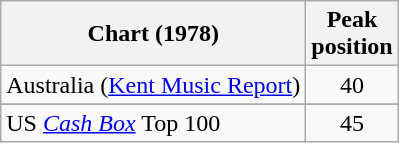<table class="wikitable sortable">
<tr>
<th>Chart (1978)</th>
<th>Peak<br>position</th>
</tr>
<tr>
<td>Australia (<a href='#'>Kent Music Report</a>)</td>
<td style="text-align:center;">40</td>
</tr>
<tr>
</tr>
<tr>
</tr>
<tr>
</tr>
<tr>
</tr>
<tr>
</tr>
<tr>
</tr>
<tr>
</tr>
<tr>
<td>US <em><a href='#'>Cash Box</a></em> Top 100</td>
<td style="text-align:center;">45</td>
</tr>
</table>
